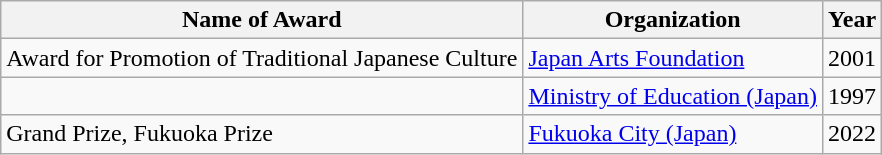<table class="wikitable">
<tr>
<th>Name of Award</th>
<th>Organization</th>
<th>Year</th>
</tr>
<tr>
<td>Award for Promotion of Traditional Japanese Culture</td>
<td><a href='#'>Japan Arts Foundation</a></td>
<td>2001</td>
</tr>
<tr>
<td></td>
<td><a href='#'>Ministry of Education (Japan)</a></td>
<td>1997</td>
</tr>
<tr>
<td>Grand Prize, Fukuoka Prize</td>
<td><a href='#'>Fukuoka City (Japan)</a></td>
<td>2022</td>
</tr>
</table>
